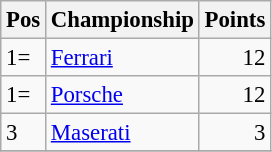<table class="wikitable" style="font-size: 95%;">
<tr>
<th>Pos</th>
<th>Championship</th>
<th>Points</th>
</tr>
<tr>
<td>1=</td>
<td> <a href='#'>Ferrari</a></td>
<td align="right">12</td>
</tr>
<tr>
<td>1=</td>
<td> <a href='#'>Porsche</a></td>
<td align="right">12</td>
</tr>
<tr>
<td>3</td>
<td> <a href='#'>Maserati</a></td>
<td align="right">3</td>
</tr>
<tr>
</tr>
</table>
